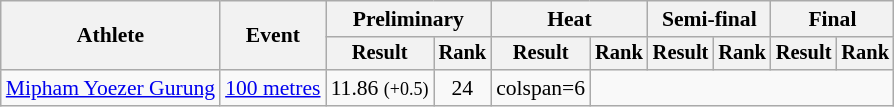<table class=wikitable style=font-size:90%>
<tr>
<th rowspan=2>Athlete</th>
<th rowspan=2>Event</th>
<th colspan=2>Preliminary</th>
<th colspan=2>Heat</th>
<th colspan=2>Semi-final</th>
<th colspan=2>Final</th>
</tr>
<tr style=font-size:95%>
<th>Result</th>
<th>Rank</th>
<th>Result</th>
<th>Rank</th>
<th>Result</th>
<th>Rank</th>
<th>Result</th>
<th>Rank</th>
</tr>
<tr align=center>
<td align=left><a href='#'>Mipham Yoezer Gurung</a></td>
<td align=left><a href='#'>100 metres</a></td>
<td>11.86 <small>(+0.5)</small></td>
<td>24</td>
<td>colspan=6</td>
</tr>
</table>
